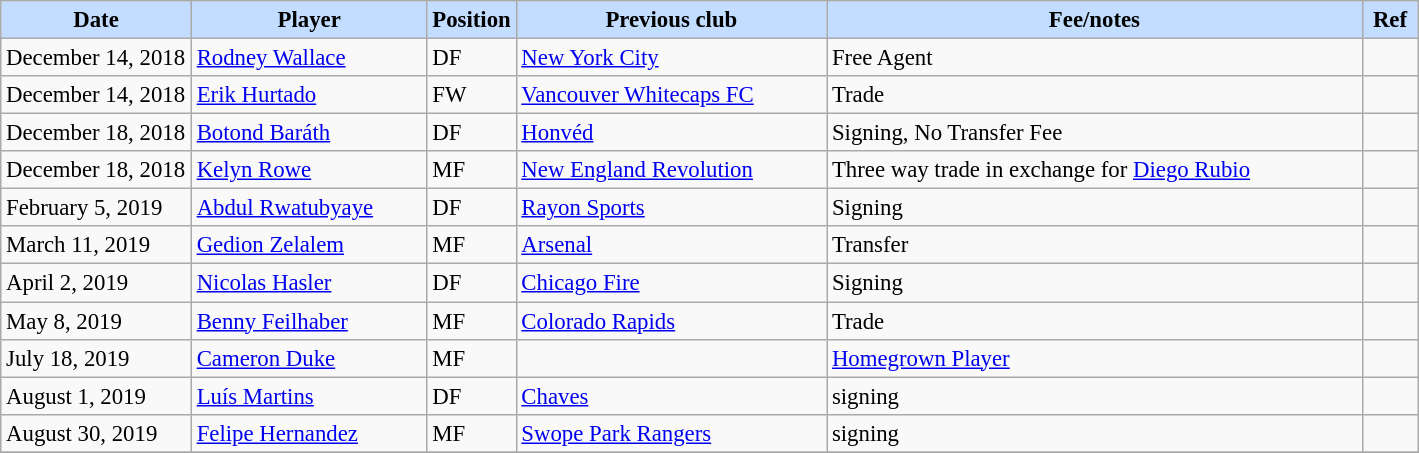<table class="wikitable" style="text-align:left; font-size:95%;">
<tr>
<th style="background:#c2ddff; width:120px;">Date</th>
<th style="background:#c2ddff; width:150px;">Player</th>
<th style="background:#c2ddff; width:50px;">Position</th>
<th style="background:#c2ddff; width:200px;">Previous club</th>
<th style="background:#c2ddff; width:350px;">Fee/notes</th>
<th style="background:#c2ddff; width:30px;">Ref</th>
</tr>
<tr>
<td>December 14, 2018</td>
<td> <a href='#'>Rodney Wallace</a></td>
<td>DF</td>
<td> <a href='#'>New York City</a></td>
<td>Free Agent</td>
<td></td>
</tr>
<tr>
<td>December 14, 2018</td>
<td> <a href='#'>Erik Hurtado</a></td>
<td>FW</td>
<td> <a href='#'>Vancouver Whitecaps FC</a></td>
<td>Trade</td>
<td></td>
</tr>
<tr>
<td>December 18, 2018</td>
<td> <a href='#'>Botond Baráth</a></td>
<td>DF</td>
<td> <a href='#'>Honvéd</a></td>
<td>Signing, No Transfer Fee</td>
<td></td>
</tr>
<tr>
<td>December 18, 2018</td>
<td> <a href='#'>Kelyn Rowe</a></td>
<td>MF</td>
<td> <a href='#'>New England Revolution</a></td>
<td>Three way trade in exchange for <a href='#'>Diego Rubio</a></td>
<td></td>
</tr>
<tr>
<td>February 5, 2019</td>
<td> <a href='#'>Abdul Rwatubyaye</a></td>
<td>DF</td>
<td> <a href='#'>Rayon Sports</a></td>
<td>Signing</td>
<td></td>
</tr>
<tr>
<td>March 11, 2019</td>
<td> <a href='#'>Gedion Zelalem</a></td>
<td>MF</td>
<td> <a href='#'>Arsenal</a></td>
<td>Transfer</td>
<td></td>
</tr>
<tr>
<td>April 2, 2019</td>
<td> <a href='#'>Nicolas Hasler</a></td>
<td>DF</td>
<td> <a href='#'>Chicago Fire</a></td>
<td>Signing</td>
<td></td>
</tr>
<tr>
<td>May 8, 2019</td>
<td> <a href='#'>Benny Feilhaber</a></td>
<td>MF</td>
<td> <a href='#'>Colorado Rapids</a></td>
<td>Trade</td>
<td></td>
</tr>
<tr>
<td>July 18, 2019</td>
<td> <a href='#'>Cameron Duke</a></td>
<td>MF</td>
<td></td>
<td><a href='#'>Homegrown Player</a></td>
<td></td>
</tr>
<tr>
<td>August 1, 2019</td>
<td> <a href='#'>Luís Martins</a></td>
<td>DF</td>
<td> <a href='#'>Chaves</a></td>
<td>signing</td>
<td></td>
</tr>
<tr>
<td>August 30, 2019</td>
<td> <a href='#'>Felipe Hernandez</a></td>
<td>MF</td>
<td><a href='#'>Swope Park Rangers</a></td>
<td>signing</td>
<td></td>
</tr>
<tr>
</tr>
</table>
